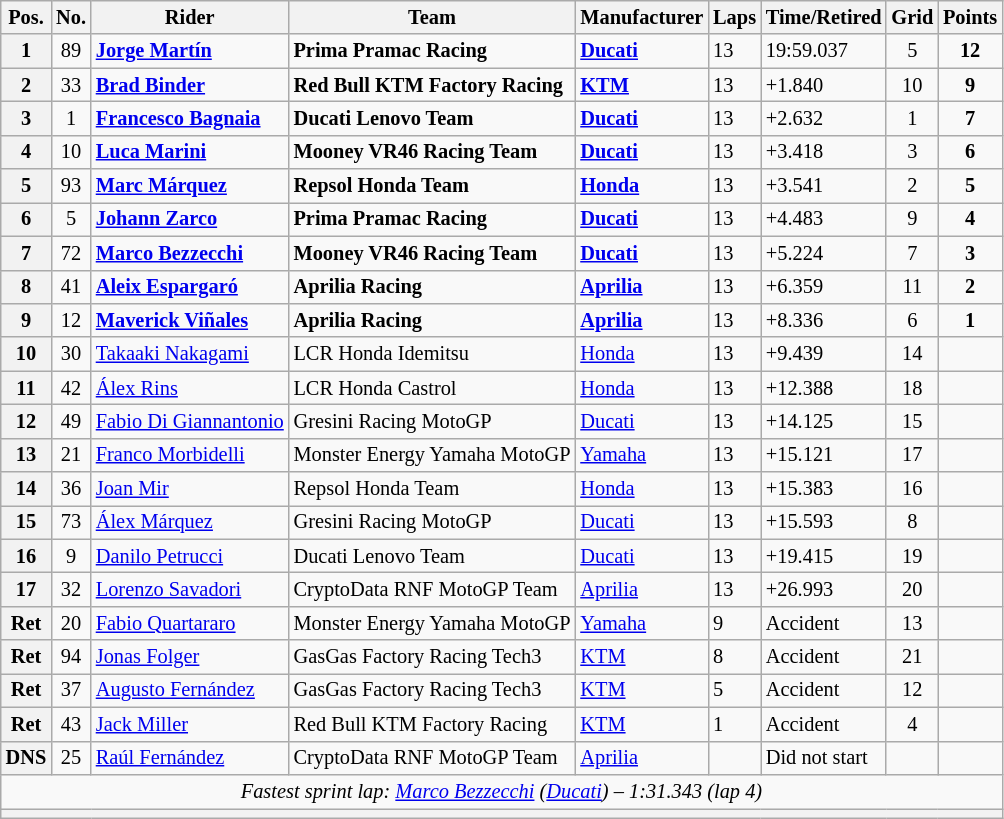<table class="wikitable" style="font-size: 85%;">
<tr>
<th>Pos.</th>
<th>No.</th>
<th>Rider</th>
<th>Team</th>
<th>Manufacturer</th>
<th>Laps</th>
<th>Time/Retired</th>
<th>Grid</th>
<th>Points</th>
</tr>
<tr>
<th scope="row">1</th>
<td align="center">89</td>
<td> <strong><a href='#'>Jorge Martín</a></strong></td>
<td><strong>Prima Pramac Racing</strong></td>
<td><strong><a href='#'>Ducati</a></strong></td>
<td>13</td>
<td>19:59.037</td>
<td align="center">5</td>
<td align="center"><strong>12</strong></td>
</tr>
<tr>
<th scope="row">2</th>
<td align="center">33</td>
<td> <strong><a href='#'>Brad Binder</a></strong></td>
<td><strong>Red Bull KTM Factory Racing</strong></td>
<td><strong><a href='#'>KTM</a></strong></td>
<td>13</td>
<td>+1.840</td>
<td align="center">10</td>
<td align="center"><strong>9</strong></td>
</tr>
<tr>
<th scope="row">3</th>
<td align="center">1</td>
<td> <strong><a href='#'>Francesco Bagnaia</a></strong></td>
<td><strong>Ducati Lenovo Team</strong></td>
<td><strong><a href='#'>Ducati</a></strong></td>
<td>13</td>
<td>+2.632</td>
<td align="center">1</td>
<td align="center"><strong>7</strong></td>
</tr>
<tr>
<th scope="row">4</th>
<td align="center">10</td>
<td> <strong><a href='#'>Luca Marini</a></strong></td>
<td><strong>Mooney VR46 Racing Team</strong></td>
<td><strong><a href='#'>Ducati</a></strong></td>
<td>13</td>
<td>+3.418</td>
<td align="center">3</td>
<td align="center"><strong>6</strong></td>
</tr>
<tr>
<th scope="row">5</th>
<td align="center">93</td>
<td> <strong><a href='#'>Marc Márquez</a></strong></td>
<td><strong>Repsol Honda Team</strong></td>
<td><strong><a href='#'>Honda</a></strong></td>
<td>13</td>
<td>+3.541</td>
<td align="center">2</td>
<td align="center"><strong>5</strong></td>
</tr>
<tr>
<th scope="row">6</th>
<td align="center">5</td>
<td> <strong><a href='#'>Johann Zarco</a></strong></td>
<td><strong>Prima Pramac Racing</strong></td>
<td><strong><a href='#'>Ducati</a></strong></td>
<td>13</td>
<td>+4.483</td>
<td align="center">9</td>
<td align="center"><strong>4</strong></td>
</tr>
<tr>
<th scope="row">7</th>
<td align="center">72</td>
<td> <strong><a href='#'>Marco Bezzecchi</a></strong></td>
<td><strong>Mooney VR46 Racing Team</strong></td>
<td><strong><a href='#'>Ducati</a></strong></td>
<td>13</td>
<td>+5.224</td>
<td align="center">7</td>
<td align="center"><strong>3</strong></td>
</tr>
<tr>
<th scope="row">8</th>
<td align="center">41</td>
<td> <strong><a href='#'>Aleix Espargaró</a></strong></td>
<td><strong>Aprilia Racing</strong></td>
<td><strong><a href='#'>Aprilia</a></strong></td>
<td>13</td>
<td>+6.359</td>
<td align="center">11</td>
<td align="center"><strong>2</strong></td>
</tr>
<tr>
<th scope="row">9</th>
<td align="center">12</td>
<td> <strong><a href='#'>Maverick Viñales</a></strong></td>
<td><strong>Aprilia Racing</strong></td>
<td><strong><a href='#'>Aprilia</a></strong></td>
<td>13</td>
<td>+8.336</td>
<td align="center">6</td>
<td align="center"><strong>1</strong></td>
</tr>
<tr>
<th scope="row">10</th>
<td align="center">30</td>
<td> <a href='#'>Takaaki Nakagami</a></td>
<td>LCR Honda Idemitsu</td>
<td><a href='#'>Honda</a></td>
<td>13</td>
<td>+9.439</td>
<td align="center">14</td>
<td></td>
</tr>
<tr>
<th scope="row">11</th>
<td align="center">42</td>
<td> <a href='#'>Álex Rins</a></td>
<td>LCR Honda Castrol</td>
<td><a href='#'>Honda</a></td>
<td>13</td>
<td>+12.388</td>
<td align="center">18</td>
<td></td>
</tr>
<tr>
<th scope="row">12</th>
<td align="center">49</td>
<td> <a href='#'>Fabio Di Giannantonio</a></td>
<td>Gresini Racing MotoGP</td>
<td><a href='#'>Ducati</a></td>
<td>13</td>
<td>+14.125</td>
<td align="center">15</td>
<td></td>
</tr>
<tr>
<th scope="row">13</th>
<td align="center">21</td>
<td> <a href='#'>Franco Morbidelli</a></td>
<td>Monster Energy Yamaha MotoGP</td>
<td><a href='#'>Yamaha</a></td>
<td>13</td>
<td>+15.121</td>
<td align="center">17</td>
<td></td>
</tr>
<tr>
<th scope="row">14</th>
<td align="center">36</td>
<td> <a href='#'>Joan Mir</a></td>
<td>Repsol Honda Team</td>
<td><a href='#'>Honda</a></td>
<td>13</td>
<td>+15.383</td>
<td align="center">16</td>
<td align="center"></td>
</tr>
<tr>
<th scope="row">15</th>
<td align="center">73</td>
<td> <a href='#'>Álex Márquez</a></td>
<td>Gresini Racing MotoGP</td>
<td><a href='#'>Ducati</a></td>
<td>13</td>
<td>+15.593</td>
<td align="center">8</td>
<td></td>
</tr>
<tr>
<th scope="row">16</th>
<td align="center">9</td>
<td> <a href='#'>Danilo Petrucci</a></td>
<td>Ducati Lenovo Team</td>
<td><a href='#'>Ducati</a></td>
<td>13</td>
<td>+19.415</td>
<td align="center">19</td>
<td align="center"></td>
</tr>
<tr>
<th scope="row">17</th>
<td align="center">32</td>
<td> <a href='#'>Lorenzo Savadori</a></td>
<td>CryptoData RNF MotoGP Team</td>
<td><a href='#'>Aprilia</a></td>
<td>13</td>
<td>+26.993</td>
<td align="center">20</td>
<td></td>
</tr>
<tr>
<th scope="row">Ret</th>
<td align="center">20</td>
<td> <a href='#'>Fabio Quartararo</a></td>
<td>Monster Energy Yamaha MotoGP</td>
<td><a href='#'>Yamaha</a></td>
<td>9</td>
<td>Accident</td>
<td align="center">13</td>
<td></td>
</tr>
<tr>
<th scope="row">Ret</th>
<td align="center">94</td>
<td> <a href='#'>Jonas Folger</a></td>
<td>GasGas Factory Racing Tech3</td>
<td><a href='#'>KTM</a></td>
<td>8</td>
<td>Accident</td>
<td align="center">21</td>
<td align="center"></td>
</tr>
<tr>
<th scope="row">Ret</th>
<td align="center">37</td>
<td> <a href='#'>Augusto Fernández</a></td>
<td>GasGas Factory Racing Tech3</td>
<td><a href='#'>KTM</a></td>
<td>5</td>
<td>Accident</td>
<td align="center">12</td>
<td align="center"></td>
</tr>
<tr>
<th scope="row">Ret</th>
<td align="center">43</td>
<td> <a href='#'>Jack Miller</a></td>
<td>Red Bull KTM Factory Racing</td>
<td><a href='#'>KTM</a></td>
<td>1</td>
<td>Accident</td>
<td align="center">4</td>
<td align="center"></td>
</tr>
<tr>
<th scope="row">DNS</th>
<td align="center">25</td>
<td> <a href='#'>Raúl Fernández</a></td>
<td>CryptoData RNF MotoGP Team</td>
<td><a href='#'>Aprilia</a></td>
<td></td>
<td>Did not start</td>
<td align="center"></td>
<td></td>
</tr>
<tr class="sortbottom">
<td colspan="9" style="text-align:center"><em>Fastest sprint lap:  <a href='#'>Marco Bezzecchi</a> (<a href='#'>Ducati</a>) – 1:31.343 (lap 4)</em></td>
</tr>
<tr class="sortbottom">
<th colspan=9></th>
</tr>
</table>
